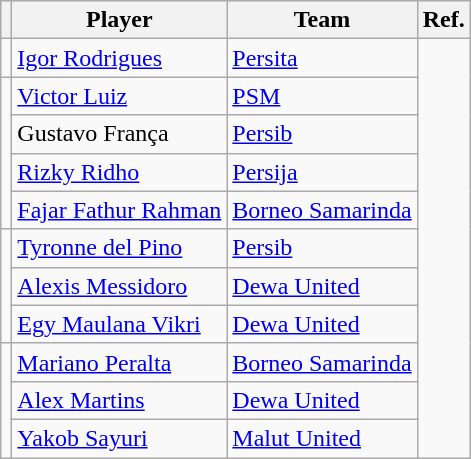<table class="wikitable" style="text-align:center">
<tr>
<th></th>
<th>Player</th>
<th>Team</th>
<th>Ref.</th>
</tr>
<tr>
<td></td>
<td align=left> <a href='#'>Igor Rodrigues</a></td>
<td align=left><a href='#'>Persita</a></td>
<td rowspan="11"></td>
</tr>
<tr>
<td rowspan=4></td>
<td align=left> <a href='#'>Victor Luiz</a></td>
<td align=left><a href='#'>PSM</a></td>
</tr>
<tr>
<td align=left> Gustavo França</td>
<td align=left><a href='#'>Persib</a></td>
</tr>
<tr>
<td align=left> <a href='#'>Rizky Ridho</a></td>
<td align=left><a href='#'>Persija</a></td>
</tr>
<tr>
<td align=left> <a href='#'>Fajar Fathur Rahman</a></td>
<td align=left><a href='#'>Borneo Samarinda</a></td>
</tr>
<tr>
<td rowspan=3></td>
<td align=left> <a href='#'>Tyronne del Pino</a></td>
<td align=left><a href='#'>Persib</a></td>
</tr>
<tr>
<td align=left> <a href='#'>Alexis Messidoro</a></td>
<td align=left><a href='#'>Dewa United</a></td>
</tr>
<tr>
<td align=left> <a href='#'>Egy Maulana Vikri</a></td>
<td align=left><a href='#'>Dewa United</a></td>
</tr>
<tr>
<td rowspan=3></td>
<td align=left> <a href='#'>Mariano Peralta</a></td>
<td align=left><a href='#'>Borneo Samarinda</a></td>
</tr>
<tr>
<td align=left> <a href='#'>Alex Martins</a></td>
<td align=left><a href='#'>Dewa United</a></td>
</tr>
<tr>
<td align=left> <a href='#'>Yakob Sayuri</a></td>
<td align=left><a href='#'>Malut United</a></td>
</tr>
</table>
